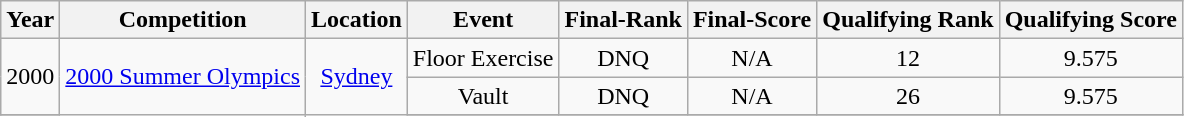<table class="wikitable" style="text-align:center">
<tr>
<th>Year</th>
<th>Competition</th>
<th>Location</th>
<th>Event</th>
<th>Final-Rank</th>
<th>Final-Score</th>
<th>Qualifying Rank</th>
<th>Qualifying Score</th>
</tr>
<tr>
<td rowspan="2">2000</td>
<td rowspan="5"><a href='#'>2000 Summer Olympics</a></td>
<td rowspan="5"><a href='#'>Sydney</a></td>
<td>Floor Exercise</td>
<td>DNQ</td>
<td>N/A</td>
<td>12</td>
<td>9.575</td>
</tr>
<tr>
<td>Vault</td>
<td>DNQ</td>
<td>N/A</td>
<td>26</td>
<td>9.575</td>
</tr>
<tr>
</tr>
</table>
